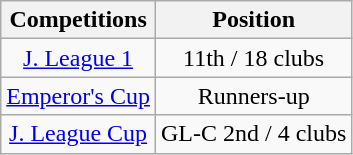<table class="wikitable" style="text-align:center;">
<tr>
<th>Competitions</th>
<th>Position</th>
</tr>
<tr>
<td><a href='#'>J. League 1</a></td>
<td>11th / 18 clubs</td>
</tr>
<tr>
<td><a href='#'>Emperor's Cup</a></td>
<td>Runners-up</td>
</tr>
<tr>
<td><a href='#'>J. League Cup</a></td>
<td>GL-C 2nd / 4 clubs</td>
</tr>
</table>
